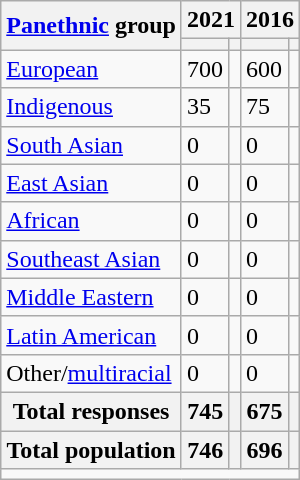<table class="wikitable collapsible sortable">
<tr>
<th rowspan="2"><a href='#'>Panethnic</a> group</th>
<th colspan="2">2021</th>
<th colspan="2">2016</th>
</tr>
<tr>
<th><a href='#'></a></th>
<th></th>
<th></th>
<th></th>
</tr>
<tr>
<td><a href='#'>European</a></td>
<td>700</td>
<td></td>
<td>600</td>
<td></td>
</tr>
<tr>
<td><a href='#'>Indigenous</a></td>
<td>35</td>
<td></td>
<td>75</td>
<td></td>
</tr>
<tr>
<td><a href='#'>South Asian</a></td>
<td>0</td>
<td></td>
<td>0</td>
<td></td>
</tr>
<tr>
<td><a href='#'>East Asian</a></td>
<td>0</td>
<td></td>
<td>0</td>
<td></td>
</tr>
<tr>
<td><a href='#'>African</a></td>
<td>0</td>
<td></td>
<td>0</td>
<td></td>
</tr>
<tr>
<td><a href='#'>Southeast Asian</a></td>
<td>0</td>
<td></td>
<td>0</td>
<td></td>
</tr>
<tr>
<td><a href='#'>Middle Eastern</a></td>
<td>0</td>
<td></td>
<td>0</td>
<td></td>
</tr>
<tr>
<td><a href='#'>Latin American</a></td>
<td>0</td>
<td></td>
<td>0</td>
<td></td>
</tr>
<tr>
<td>Other/<a href='#'>multiracial</a></td>
<td>0</td>
<td></td>
<td>0</td>
<td></td>
</tr>
<tr>
<th>Total responses</th>
<th>745</th>
<th></th>
<th>675</th>
<th></th>
</tr>
<tr class="sortbottom">
<th>Total population</th>
<th>746</th>
<th></th>
<th>696</th>
<th></th>
</tr>
<tr class="sortbottom">
<td colspan="5"></td>
</tr>
</table>
